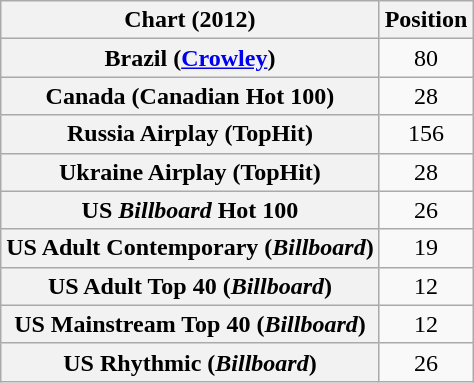<table class="wikitable sortable plainrowheaders" style="text-align:center">
<tr>
<th scope="col">Chart (2012)</th>
<th scope="col">Position</th>
</tr>
<tr>
<th scope="row">Brazil (<a href='#'>Crowley</a>)</th>
<td>80</td>
</tr>
<tr>
<th scope="row">Canada (Canadian Hot 100)</th>
<td>28</td>
</tr>
<tr>
<th scope="row">Russia Airplay (TopHit)</th>
<td>156</td>
</tr>
<tr>
<th scope="row">Ukraine Airplay (TopHit)</th>
<td>28</td>
</tr>
<tr>
<th scope="row">US <em>Billboard</em> Hot 100</th>
<td>26</td>
</tr>
<tr>
<th scope="row">US Adult Contemporary (<em>Billboard</em>)</th>
<td>19</td>
</tr>
<tr>
<th scope="row">US Adult Top 40 (<em>Billboard</em>)</th>
<td>12</td>
</tr>
<tr>
<th scope="row">US Mainstream Top 40 (<em>Billboard</em>)</th>
<td>12</td>
</tr>
<tr>
<th scope="row">US Rhythmic (<em>Billboard</em>)</th>
<td>26</td>
</tr>
</table>
